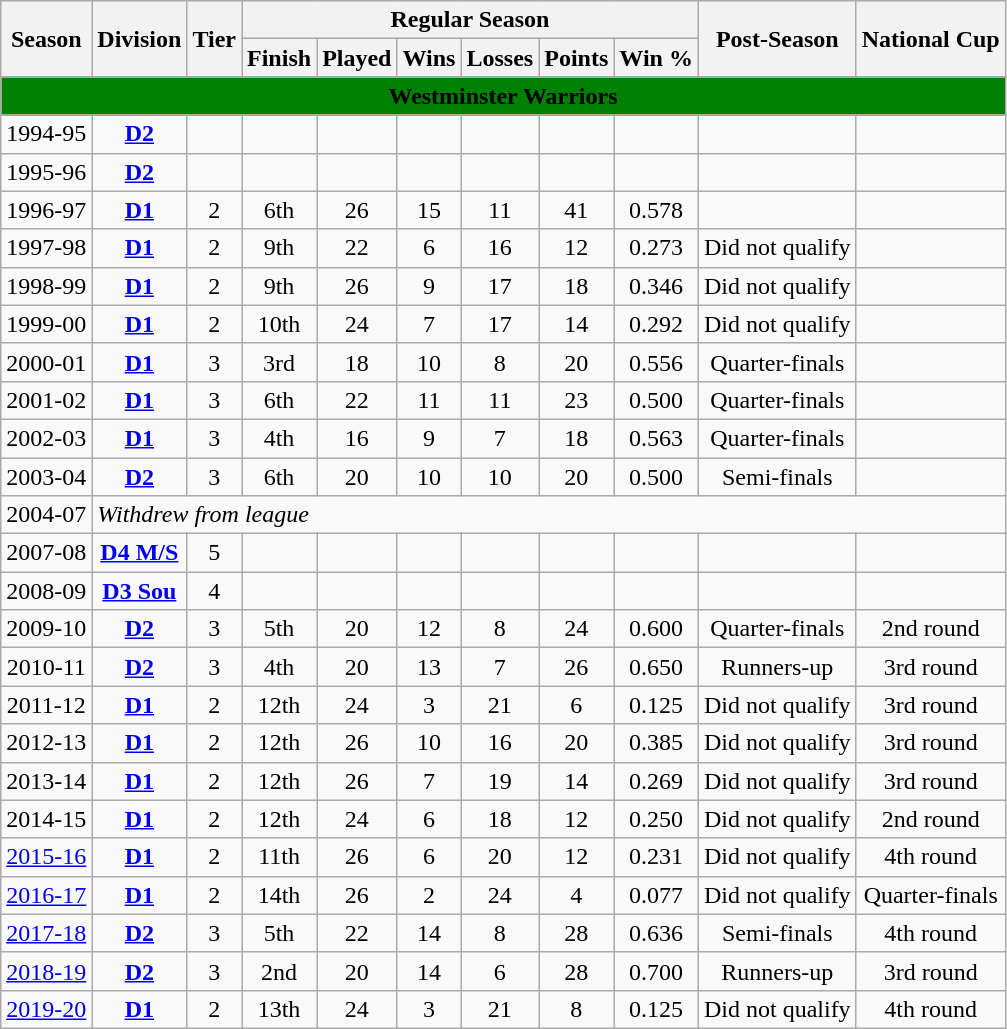<table class="wikitable" style="font-size:100%;">
<tr bgcolor="#efefef">
<th rowspan="2">Season</th>
<th rowspan="2">Division</th>
<th rowspan="2">Tier</th>
<th colspan="6">Regular Season</th>
<th rowspan="2">Post-Season</th>
<th rowspan="2">National Cup</th>
</tr>
<tr>
<th>Finish</th>
<th>Played</th>
<th>Wins</th>
<th>Losses</th>
<th>Points</th>
<th>Win %</th>
</tr>
<tr>
<td colspan="13" align=center bgcolor="green"><span><strong>Westminster Warriors</strong></span></td>
</tr>
<tr>
<td style="text-align:center;">1994-95</td>
<td style="text-align:center;"><strong><a href='#'>D2</a></strong></td>
<td style="text-align:center;"></td>
<td style="text-align:center;"></td>
<td style="text-align:center;"></td>
<td style="text-align:center;"></td>
<td style="text-align:center;"></td>
<td style="text-align:center;"></td>
<td style="text-align:center;"></td>
<td style="text-align:center;"></td>
<td style="text-align:center;"></td>
</tr>
<tr>
<td style="text-align:center;">1995-96</td>
<td style="text-align:center;"><strong><a href='#'>D2</a></strong></td>
<td style="text-align:center;"></td>
<td style="text-align:center;"></td>
<td style="text-align:center;"></td>
<td style="text-align:center;"></td>
<td style="text-align:center;"></td>
<td style="text-align:center;"></td>
<td style="text-align:center;"></td>
<td style="text-align:center;"></td>
<td style="text-align:center;"></td>
</tr>
<tr>
<td style="text-align:center;">1996-97</td>
<td style="text-align:center;"><strong><a href='#'>D1</a></strong></td>
<td style="text-align:center;">2</td>
<td style="text-align:center;">6th</td>
<td style="text-align:center;">26</td>
<td style="text-align:center;">15</td>
<td style="text-align:center;">11</td>
<td style="text-align:center;">41</td>
<td style="text-align:center;">0.578</td>
<td style="text-align:center;"></td>
<td style="text-align:center;"></td>
</tr>
<tr>
<td style="text-align:center;">1997-98</td>
<td style="text-align:center;"><strong><a href='#'>D1</a></strong></td>
<td style="text-align:center;">2</td>
<td style="text-align:center;">9th</td>
<td style="text-align:center;">22</td>
<td style="text-align:center;">6</td>
<td style="text-align:center;">16</td>
<td style="text-align:center;">12</td>
<td style="text-align:center;">0.273</td>
<td style="text-align:center;">Did not qualify</td>
<td style="text-align:center;"></td>
</tr>
<tr>
<td style="text-align:center;">1998-99</td>
<td style="text-align:center;"><strong><a href='#'>D1</a></strong></td>
<td style="text-align:center;">2</td>
<td style="text-align:center;">9th</td>
<td style="text-align:center;">26</td>
<td style="text-align:center;">9</td>
<td style="text-align:center;">17</td>
<td style="text-align:center;">18</td>
<td style="text-align:center;">0.346</td>
<td style="text-align:center;">Did not qualify</td>
<td style="text-align:center;"></td>
</tr>
<tr>
<td style="text-align:center;">1999-00</td>
<td style="text-align:center;"><strong><a href='#'>D1</a></strong></td>
<td style="text-align:center;">2</td>
<td style="text-align:center;">10th</td>
<td style="text-align:center;">24</td>
<td style="text-align:center;">7</td>
<td style="text-align:center;">17</td>
<td style="text-align:center;">14</td>
<td style="text-align:center;">0.292</td>
<td style="text-align:center;">Did not qualify</td>
<td style="text-align:center;"></td>
</tr>
<tr>
<td style="text-align:center;">2000-01</td>
<td style="text-align:center;"><strong><a href='#'>D1</a></strong></td>
<td style="text-align:center;">3</td>
<td style="text-align:center;">3rd</td>
<td style="text-align:center;">18</td>
<td style="text-align:center;">10</td>
<td style="text-align:center;">8</td>
<td style="text-align:center;">20</td>
<td style="text-align:center;">0.556</td>
<td style="text-align:center;">Quarter-finals</td>
<td style="text-align:center;"></td>
</tr>
<tr>
<td style="text-align:center;">2001-02</td>
<td style="text-align:center;"><strong><a href='#'>D1</a></strong></td>
<td style="text-align:center;">3</td>
<td style="text-align:center;">6th</td>
<td style="text-align:center;">22</td>
<td style="text-align:center;">11</td>
<td style="text-align:center;">11</td>
<td style="text-align:center;">23</td>
<td style="text-align:center;">0.500</td>
<td style="text-align:center;">Quarter-finals</td>
<td style="text-align:center;"></td>
</tr>
<tr>
<td style="text-align:center;">2002-03</td>
<td style="text-align:center;"><strong><a href='#'>D1</a></strong></td>
<td style="text-align:center;">3</td>
<td style="text-align:center;">4th</td>
<td style="text-align:center;">16</td>
<td style="text-align:center;">9</td>
<td style="text-align:center;">7</td>
<td style="text-align:center;">18</td>
<td style="text-align:center;">0.563</td>
<td style="text-align:center;">Quarter-finals</td>
<td style="text-align:center;"></td>
</tr>
<tr>
<td style="text-align:center;">2003-04</td>
<td style="text-align:center;"><strong><a href='#'>D2</a></strong></td>
<td style="text-align:center;">3</td>
<td style="text-align:center;">6th</td>
<td style="text-align:center;">20</td>
<td style="text-align:center;">10</td>
<td style="text-align:center;">10</td>
<td style="text-align:center;">20</td>
<td style="text-align:center;">0.500</td>
<td style="text-align:center;">Semi-finals</td>
<td style="text-align:center;"></td>
</tr>
<tr>
<td style="text-align:center;">2004-07</td>
<td colspan=10><em>Withdrew from league</em></td>
</tr>
<tr>
<td style="text-align:center;">2007-08</td>
<td style="text-align:center;"><strong><a href='#'>D4 M/S</a></strong></td>
<td style="text-align:center;">5</td>
<td style="text-align:center;"></td>
<td style="text-align:center;"></td>
<td style="text-align:center;"></td>
<td style="text-align:center;"></td>
<td style="text-align:center;"></td>
<td style="text-align:center;"></td>
<td style="text-align:center;"></td>
<td style="text-align:center;"></td>
</tr>
<tr>
<td style="text-align:center;">2008-09</td>
<td style="text-align:center;"><strong><a href='#'>D3 Sou</a></strong></td>
<td style="text-align:center;">4</td>
<td style="text-align:center;"></td>
<td style="text-align:center;"></td>
<td style="text-align:center;"></td>
<td style="text-align:center;"></td>
<td style="text-align:center;"></td>
<td style="text-align:center;"></td>
<td style="text-align:center;"></td>
<td style="text-align:center;"></td>
</tr>
<tr>
<td style="text-align:center;">2009-10</td>
<td style="text-align:center;"><strong><a href='#'>D2</a></strong></td>
<td style="text-align:center;">3</td>
<td style="text-align:center;">5th</td>
<td style="text-align:center;">20</td>
<td style="text-align:center;">12</td>
<td style="text-align:center;">8</td>
<td style="text-align:center;">24</td>
<td style="text-align:center;">0.600</td>
<td style="text-align:center;">Quarter-finals</td>
<td style="text-align:center;">2nd round</td>
</tr>
<tr>
<td style="text-align:center;">2010-11</td>
<td style="text-align:center;"><strong><a href='#'>D2</a></strong></td>
<td style="text-align:center;">3</td>
<td style="text-align:center;">4th</td>
<td style="text-align:center;">20</td>
<td style="text-align:center;">13</td>
<td style="text-align:center;">7</td>
<td style="text-align:center;">26</td>
<td style="text-align:center;">0.650</td>
<td style="text-align:center;">Runners-up</td>
<td style="text-align:center;">3rd round</td>
</tr>
<tr>
<td style="text-align:center;">2011-12</td>
<td style="text-align:center;"><strong><a href='#'>D1</a></strong></td>
<td style="text-align:center;">2</td>
<td style="text-align:center;">12th</td>
<td style="text-align:center;">24</td>
<td style="text-align:center;">3</td>
<td style="text-align:center;">21</td>
<td style="text-align:center;">6</td>
<td style="text-align:center;">0.125</td>
<td style="text-align:center;">Did not qualify</td>
<td style="text-align:center;">3rd round</td>
</tr>
<tr>
<td style="text-align:center;">2012-13</td>
<td style="text-align:center;"><strong><a href='#'>D1</a></strong></td>
<td style="text-align:center;">2</td>
<td style="text-align:center;">12th</td>
<td style="text-align:center;">26</td>
<td style="text-align:center;">10</td>
<td style="text-align:center;">16</td>
<td style="text-align:center;">20</td>
<td style="text-align:center;">0.385</td>
<td style="text-align:center;">Did not qualify</td>
<td style="text-align:center;">3rd round</td>
</tr>
<tr>
<td style="text-align:center;">2013-14</td>
<td style="text-align:center;"><strong><a href='#'>D1</a></strong></td>
<td style="text-align:center;">2</td>
<td style="text-align:center;">12th</td>
<td style="text-align:center;">26</td>
<td style="text-align:center;">7</td>
<td style="text-align:center;">19</td>
<td style="text-align:center;">14</td>
<td style="text-align:center;">0.269</td>
<td style="text-align:center;">Did not qualify</td>
<td style="text-align:center;">3rd round</td>
</tr>
<tr>
<td style="text-align:center;">2014-15</td>
<td style="text-align:center;"><strong><a href='#'>D1</a></strong></td>
<td style="text-align:center;">2</td>
<td style="text-align:center;">12th</td>
<td style="text-align:center;">24</td>
<td style="text-align:center;">6</td>
<td style="text-align:center;">18</td>
<td style="text-align:center;">12</td>
<td style="text-align:center;">0.250</td>
<td style="text-align:center;">Did not qualify</td>
<td style="text-align:center;">2nd round</td>
</tr>
<tr>
<td style="text-align:center;"><a href='#'>2015-16</a></td>
<td style="text-align:center;"><strong><a href='#'>D1</a></strong></td>
<td style="text-align:center;">2</td>
<td style="text-align:center;">11th</td>
<td style="text-align:center;">26</td>
<td style="text-align:center;">6</td>
<td style="text-align:center;">20</td>
<td style="text-align:center;">12</td>
<td style="text-align:center;">0.231</td>
<td style="text-align:center;">Did not qualify</td>
<td style="text-align:center;">4th round</td>
</tr>
<tr>
<td style="text-align:center;"><a href='#'>2016-17</a></td>
<td style="text-align:center;"><strong><a href='#'>D1</a></strong></td>
<td style="text-align:center;">2</td>
<td style="text-align:center;">14th</td>
<td style="text-align:center;">26</td>
<td style="text-align:center;">2</td>
<td style="text-align:center;">24</td>
<td style="text-align:center;">4</td>
<td style="text-align:center;">0.077</td>
<td style="text-align:center;">Did not qualify</td>
<td style="text-align:center;">Quarter-finals</td>
</tr>
<tr>
<td style="text-align:center;"><a href='#'>2017-18</a></td>
<td style="text-align:center;"><strong><a href='#'>D2</a></strong></td>
<td style="text-align:center;">3</td>
<td style="text-align:center;">5th</td>
<td style="text-align:center;">22</td>
<td style="text-align:center;">14</td>
<td style="text-align:center;">8</td>
<td style="text-align:center;">28</td>
<td style="text-align:center;">0.636</td>
<td style="text-align:center;">Semi-finals</td>
<td style="text-align:center;">4th round</td>
</tr>
<tr>
<td style="text-align:center;"><a href='#'>2018-19</a></td>
<td style="text-align:center;"><strong><a href='#'>D2</a></strong></td>
<td style="text-align:center;">3</td>
<td style="text-align:center;">2nd</td>
<td style="text-align:center;">20</td>
<td style="text-align:center;">14</td>
<td style="text-align:center;">6</td>
<td style="text-align:center;">28</td>
<td style="text-align:center;">0.700</td>
<td style="text-align:center;">Runners-up</td>
<td style="text-align:center;">3rd round</td>
</tr>
<tr>
<td style="text-align:center;"><a href='#'>2019-20</a></td>
<td style="text-align:center;"><strong><a href='#'>D1</a></strong></td>
<td style="text-align:center;">2</td>
<td style="text-align:center;">13th</td>
<td style="text-align:center;">24</td>
<td style="text-align:center;">3</td>
<td style="text-align:center;">21</td>
<td style="text-align:center;">8</td>
<td style="text-align:center;">0.125</td>
<td style="text-align:center;">Did not qualify</td>
<td style="text-align:center;">4th round</td>
</tr>
</table>
